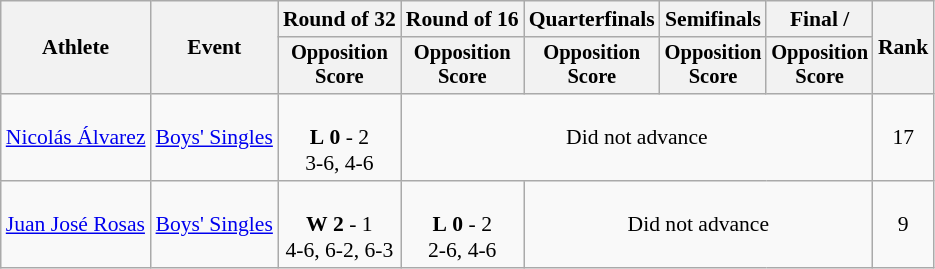<table class=wikitable style="font-size:90%">
<tr>
<th rowspan="2">Athlete</th>
<th rowspan="2">Event</th>
<th>Round of 32</th>
<th>Round of 16</th>
<th>Quarterfinals</th>
<th>Semifinals</th>
<th>Final / </th>
<th rowspan=2>Rank</th>
</tr>
<tr style="font-size:95%">
<th>Opposition<br>Score</th>
<th>Opposition<br>Score</th>
<th>Opposition<br>Score</th>
<th>Opposition<br>Score</th>
<th>Opposition<br>Score</th>
</tr>
<tr align=center>
<td align=left><a href='#'>Nicolás Álvarez</a></td>
<td align=left><a href='#'>Boys' Singles</a></td>
<td><br><strong>L</strong> <strong>0</strong> - 2 <br> 3-6, 4-6</td>
<td colspan=4>Did not advance</td>
<td>17</td>
</tr>
<tr align=center>
<td align=left><a href='#'>Juan José Rosas</a></td>
<td align=left><a href='#'>Boys' Singles</a></td>
<td><br><strong>W</strong> <strong>2</strong> - 1 <br> 4-6, 6-2, 6-3</td>
<td><br><strong>L</strong> <strong>0</strong> - 2 <br> 2-6, 4-6</td>
<td colspan=3>Did not advance</td>
<td>9</td>
</tr>
</table>
